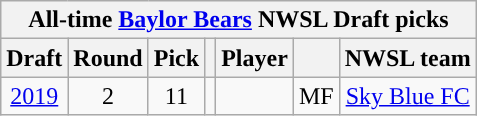<table class="wikitable sortable" style="text-align: center;">
<tr>
<th colspan="7" style="background:#">All-time <a href='#'><span>Baylor Bears</span></a> NWSL Draft picks</th>
</tr>
<tr>
<th scope="col">Draft</th>
<th scope="col">Round</th>
<th scope="col">Pick</th>
<th scope="col"></th>
<th scope="col">Player</th>
<th scope="col"></th>
<th scope="col">NWSL team</th>
</tr>
<tr>
<td><a href='#'>2019</a></td>
<td>2</td>
<td>11</td>
<td></td>
<td></td>
<td>MF</td>
<td><a href='#'>Sky Blue FC</a></td>
</tr>
</table>
